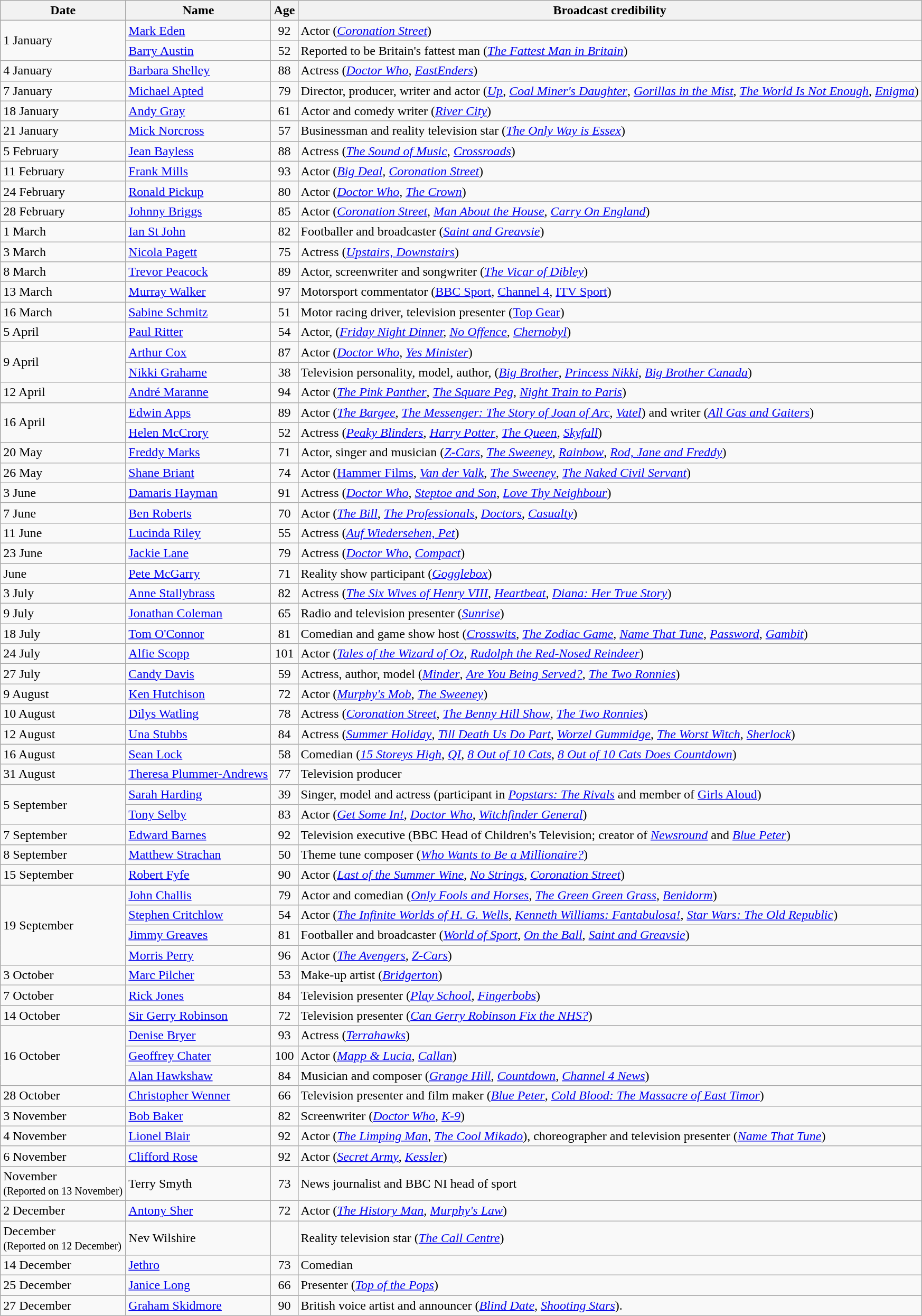<table class="wikitable sortable">
<tr>
<th>Date</th>
<th>Name</th>
<th>Age</th>
<th>Broadcast credibility</th>
</tr>
<tr>
<td rowspan=2>1 January</td>
<td><a href='#'>Mark Eden</a></td>
<td align=center>92</td>
<td>Actor (<em><a href='#'>Coronation Street</a></em>)</td>
</tr>
<tr>
<td><a href='#'>Barry Austin</a></td>
<td align=center>52</td>
<td>Reported to be Britain's fattest man (<em><a href='#'>The Fattest Man in Britain</a></em>)</td>
</tr>
<tr>
<td>4 January</td>
<td><a href='#'>Barbara Shelley</a></td>
<td align=center>88</td>
<td>Actress (<em><a href='#'>Doctor Who</a></em>, <em><a href='#'>EastEnders</a></em>)</td>
</tr>
<tr>
<td>7 January</td>
<td><a href='#'>Michael Apted</a></td>
<td align=center>79</td>
<td>Director, producer, writer and actor (<em><a href='#'>Up</a></em>, <em><a href='#'>Coal Miner's Daughter</a></em>, <em><a href='#'>Gorillas in the Mist</a></em>, <em><a href='#'>The World Is Not Enough</a></em>, <em><a href='#'>Enigma</a></em>)</td>
</tr>
<tr>
<td>18 January</td>
<td><a href='#'>Andy Gray</a></td>
<td align=center>61</td>
<td>Actor and comedy writer (<em><a href='#'>River City</a></em>)</td>
</tr>
<tr>
<td>21 January</td>
<td><a href='#'>Mick Norcross</a></td>
<td align=center>57</td>
<td>Businessman and reality television star (<em><a href='#'>The Only Way is Essex</a></em>)</td>
</tr>
<tr>
<td>5 February</td>
<td><a href='#'>Jean Bayless</a></td>
<td align=center>88</td>
<td>Actress (<em><a href='#'>The Sound of Music</a></em>, <em><a href='#'>Crossroads</a></em>)</td>
</tr>
<tr>
<td>11 February</td>
<td><a href='#'>Frank Mills</a></td>
<td align=center>93</td>
<td>Actor (<em><a href='#'>Big Deal</a>, <a href='#'>Coronation Street</a></em>)</td>
</tr>
<tr>
<td>24 February</td>
<td><a href='#'>Ronald Pickup</a></td>
<td align=center>80</td>
<td>Actor (<em><a href='#'>Doctor Who</a></em>, <em><a href='#'>The Crown</a></em>)</td>
</tr>
<tr>
<td>28 February</td>
<td><a href='#'>Johnny Briggs</a></td>
<td align=center>85</td>
<td>Actor (<em><a href='#'>Coronation Street</a></em>, <em><a href='#'>Man About the House</a></em>, <em><a href='#'>Carry On England</a></em>)</td>
</tr>
<tr>
<td>1 March</td>
<td><a href='#'>Ian St John</a></td>
<td align=center>82</td>
<td>Footballer and broadcaster (<em><a href='#'>Saint and Greavsie</a></em>)</td>
</tr>
<tr>
<td>3 March</td>
<td><a href='#'>Nicola Pagett</a></td>
<td align=center>75</td>
<td>Actress (<em><a href='#'>Upstairs, Downstairs</a></em>)</td>
</tr>
<tr>
<td>8 March</td>
<td><a href='#'>Trevor Peacock</a></td>
<td align=center>89</td>
<td>Actor, screenwriter and songwriter (<em><a href='#'>The Vicar of Dibley</a></em>)</td>
</tr>
<tr>
<td>13 March</td>
<td><a href='#'>Murray Walker</a></td>
<td align=center>97</td>
<td>Motorsport commentator (<a href='#'>BBC Sport</a>, <a href='#'>Channel 4</a>, <a href='#'>ITV Sport</a>)</td>
</tr>
<tr>
<td>16 March</td>
<td><a href='#'>Sabine Schmitz</a></td>
<td align=center>51</td>
<td>Motor racing driver, television presenter (<a href='#'>Top Gear</a>)</td>
</tr>
<tr>
<td>5 April</td>
<td><a href='#'>Paul Ritter</a></td>
<td align=center>54</td>
<td>Actor, (<em><a href='#'>Friday Night Dinner</a>, <a href='#'>No Offence</a>, <a href='#'>Chernobyl</a></em>)</td>
</tr>
<tr>
<td rowspan=2>9 April</td>
<td><a href='#'>Arthur Cox</a></td>
<td align=center>87</td>
<td>Actor (<em><a href='#'>Doctor Who</a></em>, <em><a href='#'>Yes Minister</a></em>)</td>
</tr>
<tr>
<td><a href='#'>Nikki Grahame</a></td>
<td align=center>38</td>
<td>Television personality, model, author, (<em><a href='#'>Big Brother</a></em>, <em><a href='#'>Princess Nikki</a></em>, <em><a href='#'>Big Brother Canada</a></em>)</td>
</tr>
<tr>
<td>12 April</td>
<td><a href='#'>André Maranne</a></td>
<td align=center>94</td>
<td>Actor (<em><a href='#'>The Pink Panther</a></em>, <em><a href='#'>The Square Peg</a></em>, <em><a href='#'>Night Train to Paris</a></em>)</td>
</tr>
<tr>
<td rowspan=2>16 April</td>
<td><a href='#'>Edwin Apps</a></td>
<td align=center>89</td>
<td>Actor (<em><a href='#'>The Bargee</a></em>, <em><a href='#'>The Messenger: The Story of Joan of Arc</a></em>, <em><a href='#'>Vatel</a></em>) and writer (<em><a href='#'>All Gas and Gaiters</a></em>)</td>
</tr>
<tr>
<td><a href='#'>Helen McCrory</a></td>
<td align=center>52</td>
<td>Actress (<em><a href='#'>Peaky Blinders</a></em>, <em><a href='#'>Harry Potter</a></em>, <em><a href='#'>The Queen</a></em>, <em><a href='#'>Skyfall</a></em>)</td>
</tr>
<tr>
<td>20 May</td>
<td><a href='#'>Freddy Marks</a></td>
<td align=center>71</td>
<td>Actor, singer and musician (<em><a href='#'>Z-Cars</a></em>, <em><a href='#'>The Sweeney</a></em>, <em><a href='#'>Rainbow</a></em>, <em><a href='#'>Rod, Jane and Freddy</a></em>)</td>
</tr>
<tr>
<td>26 May</td>
<td><a href='#'>Shane Briant</a></td>
<td align=center>74</td>
<td>Actor (<a href='#'>Hammer Films</a>, <em><a href='#'>Van der Valk</a></em>, <em><a href='#'>The Sweeney</a></em>, <em><a href='#'>The Naked Civil Servant</a></em>)</td>
</tr>
<tr>
<td>3 June</td>
<td><a href='#'>Damaris Hayman</a></td>
<td align=center>91</td>
<td>Actress (<em><a href='#'>Doctor Who</a></em>, <em><a href='#'>Steptoe and Son</a></em>, <em><a href='#'>Love Thy Neighbour</a></em>)</td>
</tr>
<tr>
<td>7 June</td>
<td><a href='#'>Ben Roberts</a></td>
<td align=center>70</td>
<td>Actor (<em><a href='#'>The Bill</a></em>, <em><a href='#'>The Professionals</a></em>, <em><a href='#'>Doctors</a></em>, <em><a href='#'>Casualty</a></em>)</td>
</tr>
<tr>
<td>11 June</td>
<td><a href='#'>Lucinda Riley</a></td>
<td align=center>55</td>
<td>Actress (<em><a href='#'>Auf Wiedersehen, Pet</a></em>)</td>
</tr>
<tr>
<td>23 June</td>
<td><a href='#'>Jackie Lane</a></td>
<td align=center>79</td>
<td>Actress (<em><a href='#'>Doctor Who</a></em>, <em><a href='#'>Compact</a></em>)</td>
</tr>
<tr>
<td>June</td>
<td><a href='#'>Pete McGarry</a></td>
<td align=center>71</td>
<td>Reality show participant (<em><a href='#'>Gogglebox</a></em>)</td>
</tr>
<tr>
<td>3 July</td>
<td><a href='#'>Anne Stallybrass</a></td>
<td align=center>82</td>
<td>Actress (<em><a href='#'>The Six Wives of Henry VIII</a></em>, <em><a href='#'>Heartbeat</a></em>, <em><a href='#'>Diana: Her True Story</a></em>)</td>
</tr>
<tr>
<td>9 July</td>
<td><a href='#'>Jonathan Coleman</a></td>
<td align=center>65</td>
<td>Radio and television presenter (<em><a href='#'>Sunrise</a></em>)</td>
</tr>
<tr>
<td>18 July</td>
<td><a href='#'>Tom O'Connor</a></td>
<td align=center>81</td>
<td>Comedian and game show host (<em><a href='#'>Crosswits</a></em>, <em><a href='#'>The Zodiac Game</a></em>, <em><a href='#'>Name That Tune</a></em>, <em><a href='#'>Password</a></em>, <em><a href='#'>Gambit</a></em>)</td>
</tr>
<tr>
<td>24 July</td>
<td><a href='#'>Alfie Scopp</a></td>
<td align=center>101</td>
<td>Actor (<em><a href='#'>Tales of the Wizard of Oz</a></em>, <em><a href='#'>Rudolph the Red-Nosed Reindeer</a></em>)</td>
</tr>
<tr>
<td>27 July</td>
<td><a href='#'>Candy Davis</a></td>
<td align=center>59</td>
<td>Actress, author, model (<em><a href='#'>Minder</a></em>, <em><a href='#'>Are You Being Served?</a></em>, <em><a href='#'>The Two Ronnies</a></em>)</td>
</tr>
<tr>
<td>9 August</td>
<td><a href='#'>Ken Hutchison</a></td>
<td align=center>72</td>
<td>Actor (<em><a href='#'>Murphy's Mob</a></em>, <em><a href='#'>The Sweeney</a></em>)</td>
</tr>
<tr>
<td>10 August</td>
<td><a href='#'>Dilys Watling</a></td>
<td align=center>78</td>
<td>Actress (<em><a href='#'>Coronation Street</a></em>, <em><a href='#'>The Benny Hill Show</a></em>, <em><a href='#'>The Two Ronnies</a></em>)</td>
</tr>
<tr>
<td>12 August</td>
<td><a href='#'>Una Stubbs</a></td>
<td align=center>84</td>
<td>Actress (<em><a href='#'>Summer Holiday</a></em>, <em><a href='#'>Till Death Us Do Part</a></em>, <em><a href='#'>Worzel Gummidge</a></em>, <em><a href='#'>The Worst Witch</a></em>, <em><a href='#'>Sherlock</a></em>)</td>
</tr>
<tr>
<td>16 August</td>
<td><a href='#'>Sean Lock</a></td>
<td align=center>58</td>
<td>Comedian (<em><a href='#'>15 Storeys High</a></em>, <em><a href='#'>QI</a></em>, <em><a href='#'>8 Out of 10 Cats</a></em>, <em><a href='#'>8 Out of 10 Cats Does Countdown</a></em>)</td>
</tr>
<tr>
<td>31 August</td>
<td><a href='#'>Theresa Plummer-Andrews</a></td>
<td align=center>77</td>
<td>Television producer</td>
</tr>
<tr>
<td rowspan=2>5 September</td>
<td><a href='#'>Sarah Harding</a></td>
<td align=center>39</td>
<td>Singer, model and actress (participant in <em><a href='#'>Popstars: The Rivals</a></em> and member of <a href='#'>Girls Aloud</a>)</td>
</tr>
<tr>
<td><a href='#'>Tony Selby</a></td>
<td align=center>83</td>
<td>Actor (<em><a href='#'>Get Some In!</a></em>, <em><a href='#'>Doctor Who</a></em>, <em><a href='#'>Witchfinder General</a></em>)</td>
</tr>
<tr>
<td>7 September</td>
<td><a href='#'>Edward Barnes</a></td>
<td align=center>92</td>
<td>Television executive (BBC Head of Children's Television; creator of <em><a href='#'>Newsround</a></em> and <em><a href='#'>Blue Peter</a></em>)</td>
</tr>
<tr>
<td>8 September</td>
<td><a href='#'>Matthew Strachan</a></td>
<td align="center">50</td>
<td>Theme tune composer (<em><a href='#'>Who Wants to Be a Millionaire?</a></em>)</td>
</tr>
<tr>
<td>15 September</td>
<td><a href='#'>Robert Fyfe</a></td>
<td align=center>90</td>
<td>Actor (<em><a href='#'>Last of the Summer Wine</a></em>, <em><a href='#'>No Strings</a></em>, <em><a href='#'>Coronation Street</a></em>)</td>
</tr>
<tr>
<td rowspan="4">19 September</td>
<td><a href='#'>John Challis</a></td>
<td align="center">79</td>
<td>Actor and comedian (<em><a href='#'>Only Fools and Horses</a></em>, <em><a href='#'>The Green Green Grass</a></em>, <em><a href='#'>Benidorm</a></em>)</td>
</tr>
<tr>
<td><a href='#'>Stephen Critchlow</a></td>
<td align="center">54</td>
<td>Actor (<em><a href='#'>The Infinite Worlds of H. G. Wells</a></em>, <em><a href='#'>Kenneth Williams: Fantabulosa!</a></em>, <em><a href='#'>Star Wars: The Old Republic</a></em>)</td>
</tr>
<tr>
<td><a href='#'>Jimmy Greaves</a></td>
<td align=center>81</td>
<td>Footballer and broadcaster (<em><a href='#'>World of Sport</a></em>, <em><a href='#'>On the Ball</a></em>, <em><a href='#'>Saint and Greavsie</a></em>)</td>
</tr>
<tr>
<td><a href='#'>Morris Perry</a></td>
<td align=center>96</td>
<td>Actor (<em><a href='#'>The Avengers</a></em>, <em><a href='#'>Z-Cars</a></em>)</td>
</tr>
<tr>
<td>3 October</td>
<td><a href='#'>Marc Pilcher</a></td>
<td align=center>53</td>
<td>Make-up artist (<em><a href='#'>Bridgerton</a></em>)</td>
</tr>
<tr>
<td>7 October</td>
<td><a href='#'>Rick Jones</a></td>
<td align=center>84</td>
<td>Television presenter (<em><a href='#'>Play School</a></em>, <em><a href='#'>Fingerbobs</a></em>)</td>
</tr>
<tr>
<td>14 October</td>
<td><a href='#'>Sir Gerry Robinson</a></td>
<td align=center>72</td>
<td>Television presenter (<em><a href='#'>Can Gerry Robinson Fix the NHS?</a></em>)</td>
</tr>
<tr>
<td rowspan=3>16 October</td>
<td><a href='#'>Denise Bryer</a></td>
<td align=center>93</td>
<td>Actress (<em><a href='#'>Terrahawks</a></em>)</td>
</tr>
<tr>
<td><a href='#'>Geoffrey Chater</a></td>
<td align=center>100</td>
<td>Actor (<em><a href='#'>Mapp & Lucia</a></em>, <em><a href='#'>Callan</a></em>)</td>
</tr>
<tr>
<td><a href='#'>Alan Hawkshaw</a></td>
<td align=center>84</td>
<td>Musician and composer (<em><a href='#'>Grange Hill</a></em>, <em><a href='#'>Countdown</a></em>, <em><a href='#'>Channel 4 News</a></em>)</td>
</tr>
<tr>
<td>28 October</td>
<td><a href='#'>Christopher Wenner</a></td>
<td align=center>66</td>
<td>Television presenter and film maker (<em><a href='#'>Blue Peter</a></em>, <em><a href='#'>Cold Blood: The Massacre of East Timor</a></em>)</td>
</tr>
<tr>
<td>3 November</td>
<td><a href='#'>Bob Baker</a></td>
<td align=center>82</td>
<td>Screenwriter (<em><a href='#'>Doctor Who</a></em>, <em><a href='#'>K-9</a></em>)</td>
</tr>
<tr>
<td>4 November</td>
<td><a href='#'>Lionel Blair</a></td>
<td align=center>92</td>
<td>Actor (<em><a href='#'>The Limping Man</a></em>, <em><a href='#'>The Cool Mikado</a></em>), choreographer and television presenter (<em><a href='#'>Name That Tune</a></em>)</td>
</tr>
<tr>
<td>6 November</td>
<td><a href='#'>Clifford Rose</a></td>
<td align=center>92</td>
<td>Actor (<em><a href='#'>Secret Army</a></em>, <em><a href='#'>Kessler</a></em>)</td>
</tr>
<tr>
<td>November<br><small>(Reported on 13 November)</small></td>
<td>Terry Smyth</td>
<td align=center>73</td>
<td>News journalist and BBC NI head of sport</td>
</tr>
<tr>
<td>2 December</td>
<td><a href='#'>Antony Sher</a></td>
<td align=center>72</td>
<td>Actor (<em><a href='#'>The History Man</a></em>, <em><a href='#'>Murphy's Law</a></em>)</td>
</tr>
<tr>
<td>December<br><small>(Reported on 12 December)</small></td>
<td>Nev Wilshire</td>
<td></td>
<td>Reality television star (<em><a href='#'>The Call Centre</a></em>)</td>
</tr>
<tr>
<td>14 December</td>
<td><a href='#'>Jethro</a></td>
<td align=center>73</td>
<td>Comedian</td>
</tr>
<tr>
<td>25 December</td>
<td><a href='#'>Janice Long</a></td>
<td align=center>66</td>
<td>Presenter (<em><a href='#'>Top of the Pops</a></em>)</td>
</tr>
<tr>
<td>27 December</td>
<td><a href='#'>Graham Skidmore</a></td>
<td align=center>90</td>
<td>British voice artist and announcer (<em><a href='#'>Blind Date</a></em>, <em><a href='#'>Shooting Stars</a></em>).</td>
</tr>
</table>
